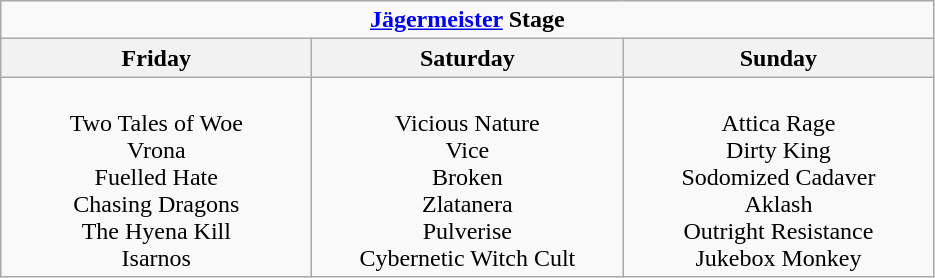<table class="wikitable">
<tr>
<td colspan="3" align="center"><strong><a href='#'>Jägermeister</a> Stage</strong></td>
</tr>
<tr>
<th>Friday</th>
<th>Saturday</th>
<th>Sunday</th>
</tr>
<tr>
<td align="center" valign="top" width="200"><br>Two Tales of Woe<br>
Vrona<br>
Fuelled Hate<br>
Chasing Dragons<br>
The Hyena Kill<br>
Isarnos</td>
<td align="center" valign="top" width="200"><br>Vicious Nature<br>
Vice<br>
Broken<br>
Zlatanera<br>
Pulverise<br>
Cybernetic Witch Cult</td>
<td align="center" valign="top" width="200"><br>Attica Rage<br>
Dirty King<br>
Sodomized Cadaver<br>
Aklash<br>
Outright Resistance<br>
Jukebox Monkey</td>
</tr>
</table>
